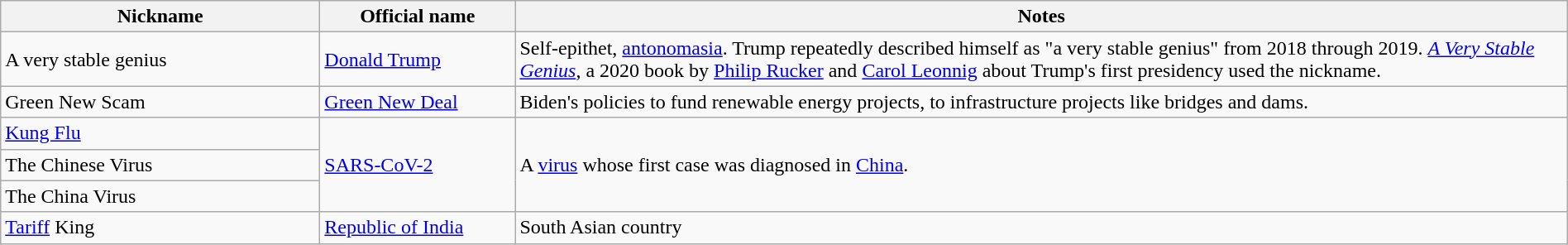<table class="wikitable sortable" style="width:100%;">
<tr>
<th style="width:250px">Nickname</th>
<th style="width:150px">Official name</th>
<th class="unsortable">Notes</th>
</tr>
<tr id="A very stable genius">
<td>A very stable genius</td>
<td><a href='#'>Donald Trump</a></td>
<td>Self-epithet, <a href='#'>antonomasia</a>. Trump repeatedly described himself as "a very stable genius" from 2018 through 2019. <em><a href='#'>A Very Stable Genius</a></em>, a 2020 book by <a href='#'>Philip Rucker</a> and <a href='#'>Carol Leonnig</a> about Trump's first presidency used the nickname.</td>
</tr>
<tr>
<td>Green New Scam</td>
<td><a href='#'>Green New Deal</a></td>
<td>Biden's policies to fund renewable energy projects, to infrastructure projects like bridges and dams.</td>
</tr>
<tr>
<td><a href='#'>Kung Flu</a></td>
<td rowspan="3"><a href='#'>SARS-CoV-2</a></td>
<td rowspan="3">A <a href='#'>virus</a> whose first case was diagnosed in <a href='#'>China</a>.</td>
</tr>
<tr>
<td>The Chinese Virus</td>
</tr>
<tr>
<td>The China Virus</td>
</tr>
<tr>
<td><a href='#'>Tariff</a> King</td>
<td><a href='#'>Republic of India</a></td>
<td>South Asian country</td>
</tr>
</table>
